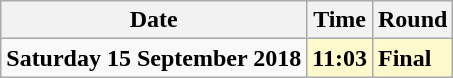<table class="wikitable">
<tr>
<th>Date</th>
<th>Time</th>
<th>Round</th>
</tr>
<tr>
<td><strong>Saturday 15 September 2018</strong></td>
<td style=background:lemonchiffon><strong>11:03</strong></td>
<td style=background:lemonchiffon><strong>Final</strong></td>
</tr>
</table>
